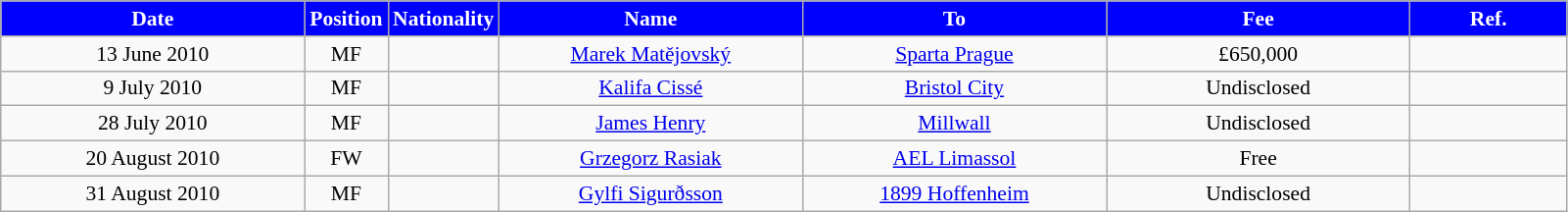<table class="wikitable"  style="text-align:center; font-size:90%; ">
<tr>
<th style="background:#00f; color:white; width:200px;">Date</th>
<th style="background:#00f; color:white; width:50px;">Position</th>
<th style="background:#00f; color:white; width:50px;">Nationality</th>
<th style="background:#00f; color:white; width:200px;">Name</th>
<th style="background:#00f; color:white; width:200px;">To</th>
<th style="background:#00f; color:white; width:200px;">Fee</th>
<th style="background:#00f; color:white; width:100px;">Ref.</th>
</tr>
<tr>
<td>13 June 2010</td>
<td>MF</td>
<td></td>
<td><a href='#'>Marek Matějovský</a></td>
<td><a href='#'>Sparta Prague</a></td>
<td>£650,000</td>
<td></td>
</tr>
<tr>
<td>9 July 2010</td>
<td>MF</td>
<td></td>
<td><a href='#'>Kalifa Cissé</a></td>
<td><a href='#'>Bristol City</a></td>
<td>Undisclosed</td>
<td></td>
</tr>
<tr>
<td>28 July 2010</td>
<td>MF</td>
<td></td>
<td><a href='#'>James Henry</a></td>
<td><a href='#'>Millwall</a></td>
<td>Undisclosed</td>
<td></td>
</tr>
<tr>
<td>20 August 2010</td>
<td>FW</td>
<td></td>
<td><a href='#'>Grzegorz Rasiak</a></td>
<td><a href='#'>AEL Limassol</a></td>
<td>Free</td>
<td></td>
</tr>
<tr>
<td>31 August 2010</td>
<td>MF</td>
<td></td>
<td><a href='#'>Gylfi Sigurðsson</a></td>
<td><a href='#'>1899 Hoffenheim</a></td>
<td>Undisclosed</td>
<td></td>
</tr>
</table>
